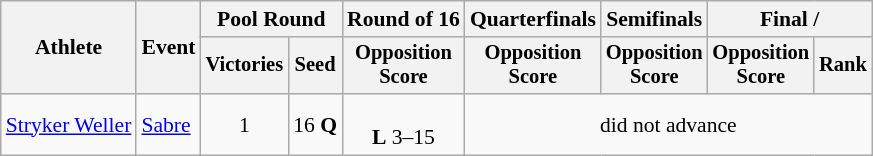<table class=wikitable style="font-size:90%">
<tr>
<th rowspan="2">Athlete</th>
<th rowspan="2">Event</th>
<th colspan=2>Pool Round</th>
<th>Round of 16</th>
<th>Quarterfinals</th>
<th>Semifinals</th>
<th colspan=2>Final / </th>
</tr>
<tr style="font-size:95%">
<th>Victories</th>
<th>Seed</th>
<th>Opposition<br>Score</th>
<th>Opposition<br>Score</th>
<th>Opposition<br>Score</th>
<th>Opposition<br>Score</th>
<th>Rank</th>
</tr>
<tr align=center>
<td align=left><a href='#'>Stryker Weller</a></td>
<td align=left><a href='#'>Sabre</a></td>
<td>1</td>
<td>16 <strong>Q</strong></td>
<td align=center><br><strong>L</strong> 3–15</td>
<td align=center colspan=4>did not advance</td>
</tr>
</table>
